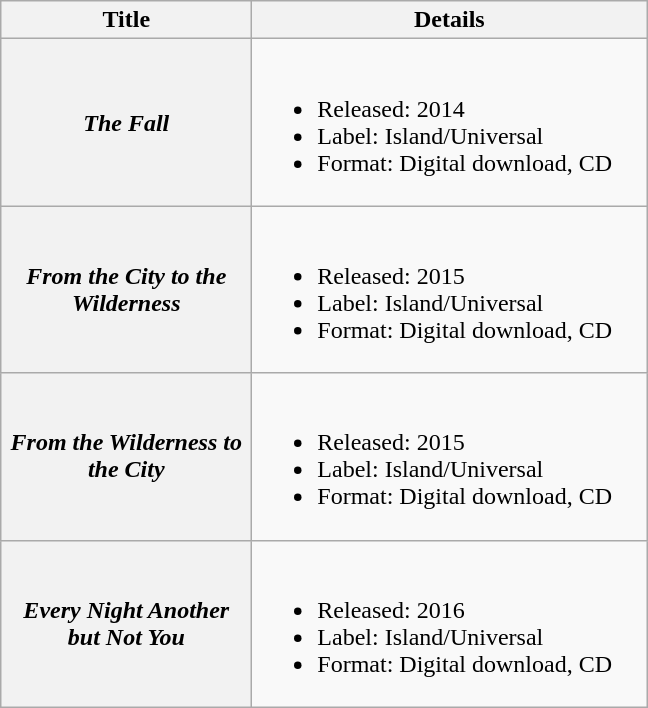<table class="wikitable plainrowheaders">
<tr>
<th scope="col" style="width:10em;">Title</th>
<th scope="col" style="width:16em;">Details</th>
</tr>
<tr>
<th scope="row"><em>The Fall</em></th>
<td><br><ul><li>Released: 2014</li><li>Label: Island/Universal</li><li>Format: Digital download, CD</li></ul></td>
</tr>
<tr>
<th scope="row"><em>From the City to the Wilderness</em></th>
<td><br><ul><li>Released: 2015</li><li>Label: Island/Universal</li><li>Format: Digital download, CD</li></ul></td>
</tr>
<tr>
<th scope="row"><em>From the Wilderness to the City</em></th>
<td><br><ul><li>Released: 2015</li><li>Label: Island/Universal</li><li>Format: Digital download, CD</li></ul></td>
</tr>
<tr>
<th scope="row"><em>Every Night Another but Not You</em></th>
<td><br><ul><li>Released: 2016</li><li>Label: Island/Universal</li><li>Format: Digital download, CD</li></ul></td>
</tr>
</table>
